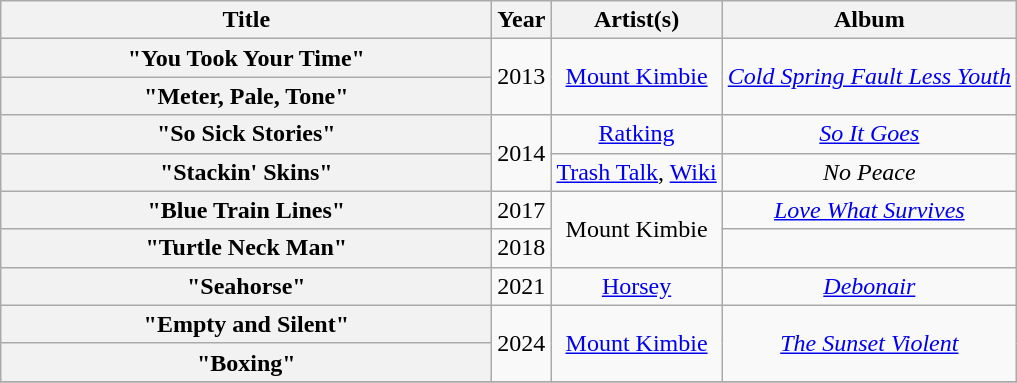<table class="wikitable plainrowheaders" style="text-align:center;">
<tr>
<th scope="col" style="width:20em;">Title</th>
<th scope="col" width="10">Year</th>
<th scope="col">Artist(s)</th>
<th scope="col">Album</th>
</tr>
<tr>
<th scope="row">"You Took Your Time"</th>
<td rowspan="2">2013</td>
<td rowspan="2"><a href='#'>Mount Kimbie</a></td>
<td rowspan="2"><em><a href='#'>Cold Spring Fault Less Youth</a></em></td>
</tr>
<tr>
<th scope="row">"Meter, Pale, Tone"</th>
</tr>
<tr>
<th scope="row">"So Sick Stories"</th>
<td rowspan="2">2014</td>
<td><a href='#'>Ratking</a></td>
<td><em><a href='#'>So It Goes</a></em></td>
</tr>
<tr>
<th scope="row">"Stackin' Skins"</th>
<td><a href='#'>Trash Talk</a>, <a href='#'>Wiki</a></td>
<td><em>No Peace</em></td>
</tr>
<tr>
<th scope="row">"Blue Train Lines"</th>
<td>2017</td>
<td rowspan="2">Mount Kimbie</td>
<td><em><a href='#'>Love What Survives</a></em></td>
</tr>
<tr>
<th scope="row">"Turtle Neck Man"</th>
<td>2018</td>
<td><em></em></td>
</tr>
<tr>
<th scope="row">"Seahorse"</th>
<td>2021</td>
<td><a href='#'>Horsey</a></td>
<td><em><a href='#'>Debonair</a></em></td>
</tr>
<tr>
<th scope="row">"Empty and Silent"</th>
<td rowspan="2">2024</td>
<td rowspan="2"><a href='#'>Mount Kimbie</a></td>
<td rowspan="2"><em><a href='#'>The Sunset Violent</a></em></td>
</tr>
<tr>
<th scope="row">"Boxing"</th>
</tr>
<tr>
</tr>
</table>
